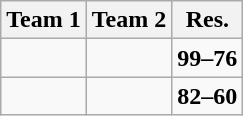<table class="wikitable">
<tr>
<th><strong>Team 1</strong></th>
<th><strong>Team 2</strong></th>
<th><strong>Res.</strong></th>
</tr>
<tr>
<td></td>
<td></td>
<td><strong>99–76</strong></td>
</tr>
<tr>
<td></td>
<td></td>
<td><strong>82–60</strong></td>
</tr>
</table>
